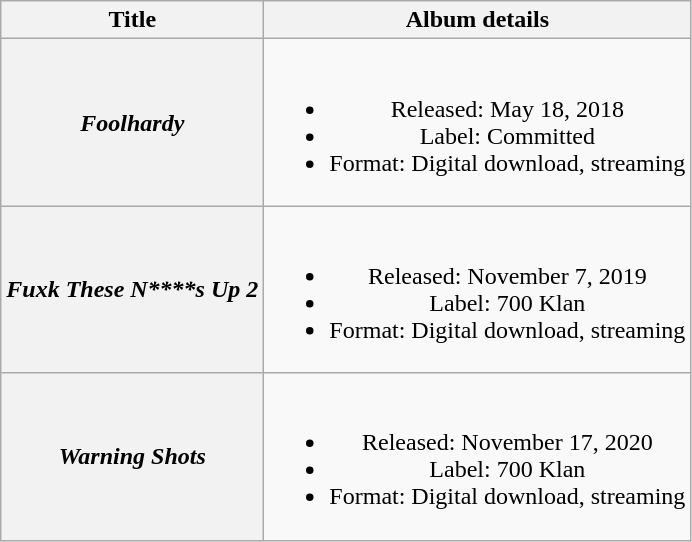<table class="wikitable plainrowheaders" style="text-align:center;">
<tr>
<th>Title</th>
<th>Album details</th>
</tr>
<tr>
<th scope="row"><em>Foolhardy</em><br></th>
<td><br><ul><li>Released: May 18, 2018</li><li>Label: Committed</li><li>Format: Digital download, streaming</li></ul></td>
</tr>
<tr>
<th scope="row"><em>Fuxk These N****s Up 2</em><br></th>
<td><br><ul><li>Released: November 7, 2019</li><li>Label: 700 Klan</li><li>Format: Digital download, streaming</li></ul></td>
</tr>
<tr>
<th scope="row"><em>Warning Shots</em><br></th>
<td><br><ul><li>Released: November 17, 2020</li><li>Label: 700 Klan</li><li>Format: Digital download, streaming</li></ul></td>
</tr>
</table>
